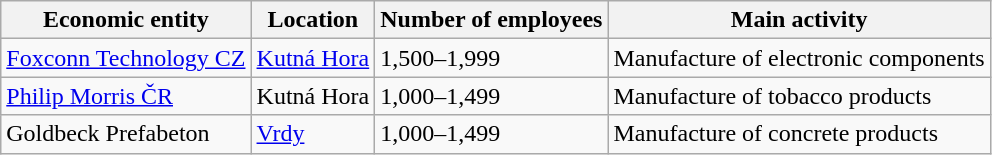<table class="wikitable sortable">
<tr>
<th>Economic entity</th>
<th>Location</th>
<th>Number of employees</th>
<th>Main activity</th>
</tr>
<tr>
<td><a href='#'>Foxconn Technology CZ</a></td>
<td><a href='#'>Kutná Hora</a></td>
<td>1,500–1,999</td>
<td>Manufacture of electronic components</td>
</tr>
<tr>
<td><a href='#'>Philip Morris ČR</a></td>
<td>Kutná Hora</td>
<td>1,000–1,499</td>
<td>Manufacture of tobacco products</td>
</tr>
<tr>
<td>Goldbeck Prefabeton</td>
<td><a href='#'>Vrdy</a></td>
<td>1,000–1,499</td>
<td>Manufacture of concrete products</td>
</tr>
</table>
